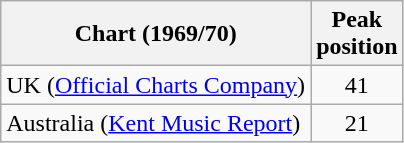<table class="wikitable">
<tr>
<th>Chart (1969/70)</th>
<th>Peak<br>position</th>
</tr>
<tr>
<td>UK (<a href='#'>Official Charts Company</a>)</td>
<td style="text-align:center;">41</td>
</tr>
<tr>
<td>Australia (<a href='#'>Kent Music Report</a>)</td>
<td style="text-align:center;">21</td>
</tr>
</table>
